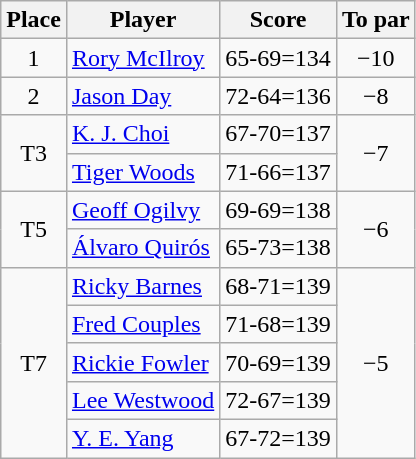<table class="wikitable">
<tr>
<th>Place</th>
<th>Player</th>
<th>Score</th>
<th>To par</th>
</tr>
<tr>
<td style="text-align:center;">1</td>
<td> <a href='#'>Rory McIlroy</a></td>
<td style="text-align:center;">65-69=134</td>
<td style="text-align:center;">−10</td>
</tr>
<tr>
<td style="text-align:center;">2</td>
<td> <a href='#'>Jason Day</a></td>
<td style="text-align:center;">72-64=136</td>
<td style="text-align:center;">−8</td>
</tr>
<tr>
<td rowspan="2" style="text-align:center;">T3</td>
<td> <a href='#'>K. J. Choi</a></td>
<td>67-70=137</td>
<td rowspan="2" style="text-align:center;">−7</td>
</tr>
<tr>
<td> <a href='#'>Tiger Woods</a></td>
<td>71-66=137</td>
</tr>
<tr>
<td rowspan="2" style="text-align:center;">T5</td>
<td> <a href='#'>Geoff Ogilvy</a></td>
<td>69-69=138</td>
<td rowspan="2" style="text-align:center;">−6</td>
</tr>
<tr>
<td> <a href='#'>Álvaro Quirós</a></td>
<td>65-73=138</td>
</tr>
<tr>
<td rowspan="5" style="text-align:center;">T7</td>
<td> <a href='#'>Ricky Barnes</a></td>
<td>68-71=139</td>
<td rowspan="5" style="text-align:center;">−5</td>
</tr>
<tr>
<td> <a href='#'>Fred Couples</a></td>
<td>71-68=139</td>
</tr>
<tr>
<td> <a href='#'>Rickie Fowler</a></td>
<td>70-69=139</td>
</tr>
<tr>
<td> <a href='#'>Lee Westwood</a></td>
<td>72-67=139</td>
</tr>
<tr>
<td> <a href='#'>Y. E. Yang</a></td>
<td>67-72=139</td>
</tr>
</table>
